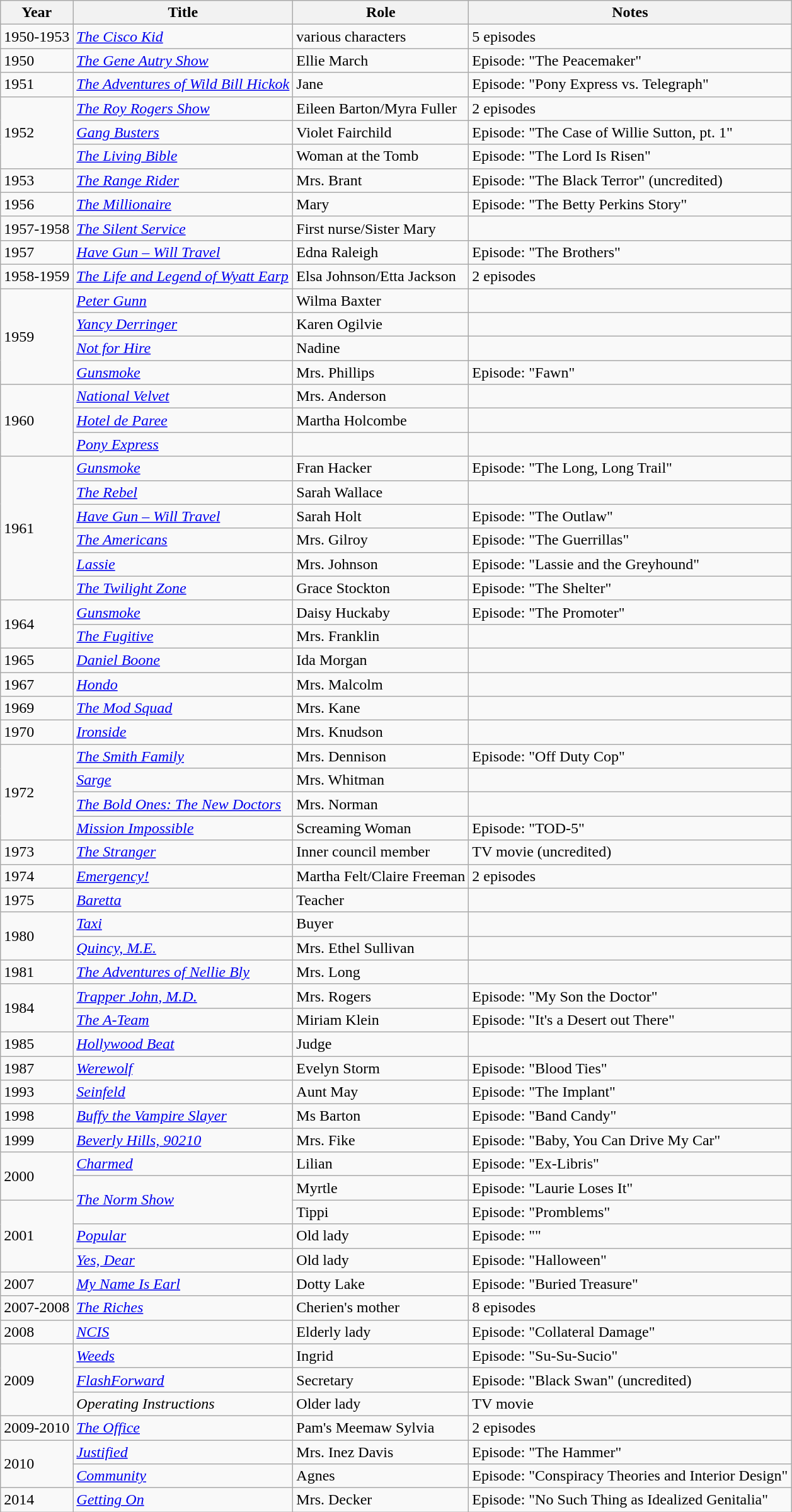<table class="wikitable plainrowheaders sortable">
<tr>
<th scope="col">Year</th>
<th scope="col">Title</th>
<th scope="col">Role</th>
<th scope="col" class="unsortable">Notes</th>
</tr>
<tr>
<td>1950-1953</td>
<td><em><a href='#'>The Cisco Kid</a></em></td>
<td>various characters</td>
<td>5 episodes</td>
</tr>
<tr>
<td>1950</td>
<td><em><a href='#'>The Gene Autry Show</a></em></td>
<td>Ellie March</td>
<td>Episode: "The Peacemaker"</td>
</tr>
<tr>
<td>1951</td>
<td><em><a href='#'>The Adventures of Wild Bill Hickok</a></em></td>
<td>Jane</td>
<td>Episode: "Pony Express vs. Telegraph"</td>
</tr>
<tr>
<td rowspan=3>1952</td>
<td><em><a href='#'>The Roy Rogers Show</a></em></td>
<td>Eileen Barton/Myra Fuller</td>
<td>2 episodes</td>
</tr>
<tr>
<td><em><a href='#'>Gang Busters</a></em></td>
<td>Violet Fairchild</td>
<td>Episode: "The Case of Willie Sutton, pt. 1"</td>
</tr>
<tr>
<td><em><a href='#'>The Living Bible</a></em></td>
<td>Woman at the Tomb</td>
<td>Episode: "The Lord Is Risen"</td>
</tr>
<tr>
<td>1953</td>
<td><em><a href='#'>The Range Rider</a></em></td>
<td>Mrs. Brant</td>
<td>Episode: "The Black Terror" (uncredited)</td>
</tr>
<tr>
<td>1956</td>
<td><em><a href='#'>The Millionaire</a></em></td>
<td>Mary</td>
<td>Episode: "The Betty Perkins Story"</td>
</tr>
<tr>
<td>1957-1958</td>
<td><em><a href='#'>The Silent Service</a></em></td>
<td>First nurse/Sister Mary</td>
<td></td>
</tr>
<tr>
<td>1957</td>
<td><em><a href='#'>Have Gun – Will Travel</a></em></td>
<td>Edna Raleigh</td>
<td>Episode: "The Brothers"</td>
</tr>
<tr>
<td>1958-1959</td>
<td><em><a href='#'>The Life and Legend of Wyatt Earp</a></em></td>
<td>Elsa Johnson/Etta Jackson</td>
<td>2 episodes</td>
</tr>
<tr>
<td rowspan=4>1959</td>
<td><em><a href='#'>Peter Gunn</a></em></td>
<td>Wilma Baxter</td>
<td></td>
</tr>
<tr>
<td><em><a href='#'>Yancy Derringer</a></em></td>
<td>Karen Ogilvie</td>
<td></td>
</tr>
<tr>
<td><em><a href='#'>Not for Hire</a></em></td>
<td>Nadine</td>
</tr>
<tr>
<td><em><a href='#'>Gunsmoke</a></em></td>
<td>Mrs. Phillips</td>
<td>Episode: "Fawn"</td>
</tr>
<tr>
<td rowspan=3>1960</td>
<td><em><a href='#'>National Velvet</a></em></td>
<td>Mrs. Anderson</td>
<td></td>
</tr>
<tr>
<td><em><a href='#'>Hotel de Paree</a></em></td>
<td>Martha Holcombe</td>
<td></td>
</tr>
<tr>
<td><em><a href='#'>Pony Express</a></em></td>
<td></td>
</tr>
<tr>
<td rowspan=6>1961</td>
<td><em><a href='#'>Gunsmoke</a></em></td>
<td>Fran Hacker</td>
<td>Episode: "The Long, Long Trail"</td>
</tr>
<tr>
<td><em><a href='#'>The Rebel</a></em></td>
<td>Sarah Wallace</td>
<td></td>
</tr>
<tr>
<td><em><a href='#'>Have Gun – Will Travel</a></em></td>
<td>Sarah Holt</td>
<td>Episode: "The Outlaw"</td>
</tr>
<tr>
<td><em><a href='#'>The Americans</a></em></td>
<td>Mrs. Gilroy</td>
<td>Episode: "The Guerrillas"</td>
</tr>
<tr>
<td><em><a href='#'>Lassie</a></em></td>
<td>Mrs. Johnson</td>
<td>Episode: "Lassie and the Greyhound"</td>
</tr>
<tr>
<td><em><a href='#'>The Twilight Zone</a></em></td>
<td>Grace Stockton</td>
<td>Episode: "The Shelter"</td>
</tr>
<tr>
<td rowspan=2>1964</td>
<td><em><a href='#'>Gunsmoke</a></em></td>
<td>Daisy Huckaby</td>
<td>Episode: "The Promoter"</td>
</tr>
<tr>
<td><em><a href='#'>The Fugitive</a></em></td>
<td>Mrs. Franklin</td>
<td></td>
</tr>
<tr>
<td>1965</td>
<td><em><a href='#'>Daniel Boone</a></em></td>
<td>Ida Morgan</td>
</tr>
<tr>
<td>1967</td>
<td><em><a href='#'>Hondo</a></em></td>
<td>Mrs. Malcolm</td>
<td></td>
</tr>
<tr>
<td>1969</td>
<td><em><a href='#'>The Mod Squad</a></em></td>
<td>Mrs. Kane</td>
<td></td>
</tr>
<tr>
<td>1970</td>
<td><em><a href='#'>Ironside</a></em></td>
<td>Mrs. Knudson</td>
<td></td>
</tr>
<tr>
<td rowspan=4>1972</td>
<td><em><a href='#'>The Smith Family</a></em></td>
<td>Mrs. Dennison</td>
<td>Episode: "Off Duty Cop"</td>
</tr>
<tr>
<td><em><a href='#'>Sarge</a></em></td>
<td>Mrs. Whitman</td>
<td></td>
</tr>
<tr>
<td><em><a href='#'>The Bold Ones: The New Doctors</a></em></td>
<td>Mrs. Norman</td>
<td></td>
</tr>
<tr>
<td><em><a href='#'>Mission Impossible</a></em></td>
<td>Screaming Woman</td>
<td>Episode: "TOD-5"</td>
</tr>
<tr>
<td>1973</td>
<td><em><a href='#'>The Stranger</a></em></td>
<td>Inner council member</td>
<td>TV movie (uncredited)</td>
</tr>
<tr>
<td>1974</td>
<td><em><a href='#'>Emergency!</a></em></td>
<td>Martha Felt/Claire Freeman</td>
<td>2 episodes</td>
</tr>
<tr>
<td>1975</td>
<td><em><a href='#'>Baretta</a></em></td>
<td>Teacher</td>
<td></td>
</tr>
<tr>
<td rowspan=2>1980</td>
<td><em><a href='#'>Taxi</a></em></td>
<td>Buyer</td>
<td></td>
</tr>
<tr>
<td><em><a href='#'>Quincy, M.E.</a></em></td>
<td>Mrs. Ethel Sullivan</td>
<td></td>
</tr>
<tr>
<td>1981</td>
<td><em><a href='#'>The Adventures of Nellie Bly</a></em></td>
<td>Mrs. Long</td>
<td></td>
</tr>
<tr>
<td rowspan=2>1984</td>
<td><em><a href='#'>Trapper John, M.D.</a></em></td>
<td>Mrs. Rogers</td>
<td>Episode: "My Son the Doctor"</td>
</tr>
<tr>
<td><em><a href='#'>The A-Team</a></em></td>
<td>Miriam Klein</td>
<td>Episode: "It's a Desert out There"</td>
</tr>
<tr>
<td>1985</td>
<td><em><a href='#'>Hollywood Beat</a></em></td>
<td>Judge</td>
<td></td>
</tr>
<tr>
<td>1987</td>
<td><em><a href='#'>Werewolf</a></em></td>
<td>Evelyn Storm</td>
<td>Episode: "Blood Ties"</td>
</tr>
<tr>
<td>1993</td>
<td><em><a href='#'>Seinfeld</a></em></td>
<td>Aunt May</td>
<td>Episode: "The Implant"</td>
</tr>
<tr>
<td>1998</td>
<td><em><a href='#'>Buffy the Vampire Slayer</a></em></td>
<td>Ms Barton</td>
<td>Episode: "Band Candy"</td>
</tr>
<tr>
<td>1999</td>
<td><em><a href='#'>Beverly Hills, 90210</a></em></td>
<td>Mrs. Fike</td>
<td>Episode: "Baby, You Can Drive My Car"</td>
</tr>
<tr>
<td rowspan=2>2000</td>
<td><em><a href='#'>Charmed</a></em></td>
<td>Lilian</td>
<td>Episode: "Ex-Libris"</td>
</tr>
<tr>
<td rowspan=2><em><a href='#'>The Norm Show</a></em></td>
<td>Myrtle</td>
<td>Episode: "Laurie Loses It"</td>
</tr>
<tr>
<td rowspan=3>2001</td>
<td>Tippi</td>
<td>Episode: "Promblems"</td>
</tr>
<tr>
<td><em><a href='#'>Popular</a></em></td>
<td>Old lady</td>
<td>Episode: ""</td>
</tr>
<tr>
<td><em><a href='#'>Yes, Dear</a></em></td>
<td>Old lady</td>
<td>Episode: "Halloween"</td>
</tr>
<tr>
<td>2007</td>
<td><em><a href='#'>My Name Is Earl</a></em></td>
<td>Dotty Lake</td>
<td>Episode: "Buried Treasure"</td>
</tr>
<tr>
<td>2007-2008</td>
<td><em><a href='#'>The Riches</a></em></td>
<td>Cherien's mother</td>
<td>8 episodes</td>
</tr>
<tr>
<td>2008</td>
<td><em><a href='#'>NCIS</a></em></td>
<td>Elderly lady</td>
<td>Episode: "Collateral Damage"</td>
</tr>
<tr>
<td rowspan=3>2009</td>
<td><em><a href='#'>Weeds</a></em></td>
<td>Ingrid</td>
<td>Episode: "Su-Su-Sucio"</td>
</tr>
<tr>
<td><em><a href='#'>FlashForward</a></em></td>
<td>Secretary</td>
<td>Episode: "Black Swan" (uncredited)</td>
</tr>
<tr>
<td><em>Operating Instructions</em></td>
<td>Older lady</td>
<td>TV movie</td>
</tr>
<tr>
<td>2009-2010</td>
<td><em><a href='#'>The Office</a></em></td>
<td>Pam's Meemaw Sylvia</td>
<td>2 episodes</td>
</tr>
<tr>
<td rowspan=2>2010</td>
<td><em><a href='#'>Justified</a></em></td>
<td>Mrs. Inez Davis</td>
<td>Episode: "The Hammer"</td>
</tr>
<tr>
<td><em><a href='#'>Community</a></em></td>
<td>Agnes</td>
<td>Episode: "Conspiracy Theories and Interior Design"</td>
</tr>
<tr>
<td>2014</td>
<td><em><a href='#'>Getting On</a></em></td>
<td>Mrs. Decker</td>
<td>Episode: "No Such Thing as Idealized Genitalia"</td>
</tr>
</table>
